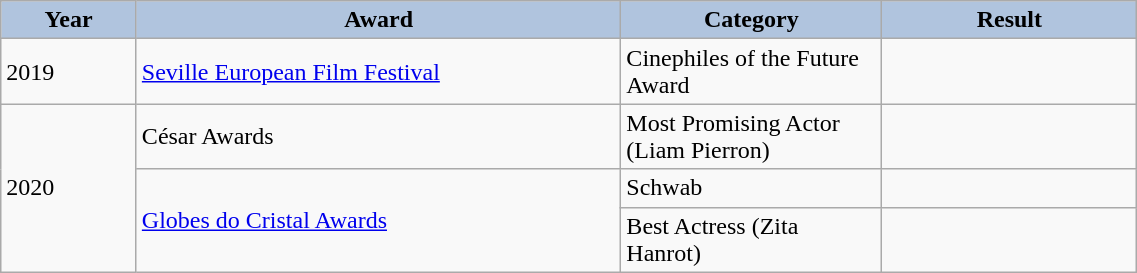<table class="wikitable" width="60%">
<tr>
<th style="width:10pt; background:LightSteelBlue;">Year</th>
<th style="width:100pt; background:LightSteelBlue;">Award</th>
<th style="width:40pt; background:LightSteelBlue;">Category</th>
<th style="width:50pt; background:LightSteelBlue;">Result</th>
</tr>
<tr>
<td rowspan="1">2019</td>
<td rowspan="1"><a href='#'>Seville European Film Festival</a></td>
<td>Cinephiles of the Future Award</td>
<td></td>
</tr>
<tr>
<td rowspan="3">2020</td>
<td rowspan="1">César Awards</td>
<td>Most Promising Actor (Liam Pierron)</td>
<td></td>
</tr>
<tr>
<td rowspan="2"><a href='#'>Globes do Cristal Awards</a></td>
<td>Schwab<br></td>
<td></td>
</tr>
<tr udjsi>
<td>Best Actress (Zita Hanrot)</td>
<td></td>
</tr>
</table>
